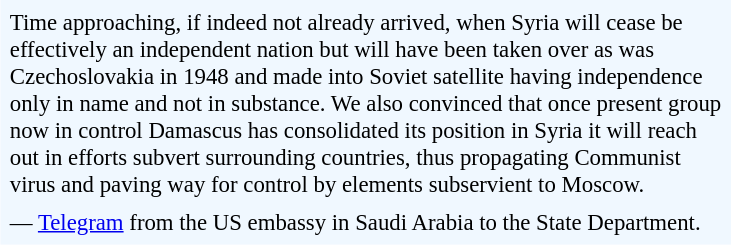<table class="toccolours" style="float: right; margin-left: 1em; margin-right: 2em; font-size: 95%; background:#F0F8FF; color:black; width:32em; max-width: 40%;" cellspacing="5">
<tr>
<td style="text-align: left;">Time approaching, if indeed not already arrived, when Syria will cease be effectively an independent nation but will have been taken over as was Czechoslovakia in 1948 and made into Soviet satellite having independence only in name and not in substance. We also convinced that once present group now in control Damascus has consolidated its position in Syria it will reach out in efforts subvert surrounding countries, thus propagating Communist virus and paving way for control by elements subservient to Moscow.</td>
</tr>
<tr>
<td style="text-align: left;">— <a href='#'>Telegram</a> from the US embassy in Saudi Arabia to the State Department.</td>
</tr>
</table>
